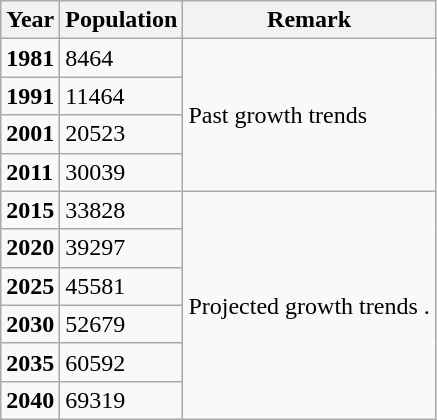<table class="wikitable">
<tr>
<th><strong>Year</strong></th>
<th>Population</th>
<th>Remark</th>
</tr>
<tr>
<td><strong>1981</strong></td>
<td>8464</td>
<td rowspan="4">Past growth trends</td>
</tr>
<tr>
<td><strong>1991</strong></td>
<td>11464</td>
</tr>
<tr>
<td><strong>2001</strong></td>
<td>20523</td>
</tr>
<tr>
<td><strong>2011</strong></td>
<td>30039</td>
</tr>
<tr>
<td><strong>2015</strong></td>
<td>33828</td>
<td rowspan="6">Projected growth trends .</td>
</tr>
<tr>
<td><strong>2020</strong></td>
<td>39297</td>
</tr>
<tr>
<td><strong>2025</strong></td>
<td>45581</td>
</tr>
<tr>
<td><strong>2030</strong></td>
<td>52679</td>
</tr>
<tr>
<td><strong>2035</strong></td>
<td>60592</td>
</tr>
<tr>
<td><strong>2040</strong></td>
<td>69319</td>
</tr>
</table>
